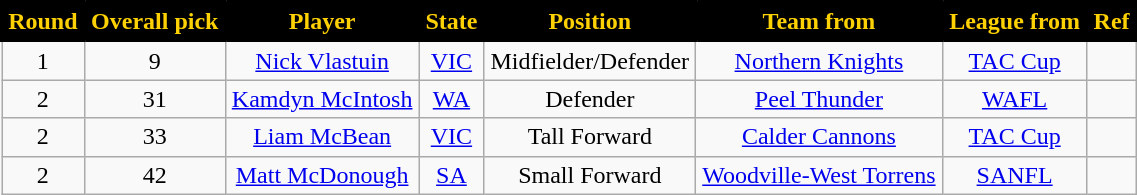<table class="wikitable" style="text-align:center; font-size:100%; width:60%;">
<tr>
<th style="background:black; color:#FED102; border: solid black 2px;">Round</th>
<th style="background:black; color:#FED102; border: solid black 2px;">Overall pick</th>
<th style="background:black; color:#FED102; border: solid black 2px;">Player</th>
<th style="background:black; color:#FED102; border: solid black 2px;">State</th>
<th style="background:black; color:#FED102; border: solid black 2px;">Position</th>
<th style="background:black; color:#FED102; border: solid black 2px;">Team from</th>
<th style="background:black; color:#FED102; border: solid black 2px;">League from</th>
<th style="background:black; color:#FED102; border: solid black 2px;">Ref</th>
</tr>
<tr>
<td>1</td>
<td>9</td>
<td><a href='#'>Nick Vlastuin</a></td>
<td><a href='#'>VIC</a></td>
<td>Midfielder/Defender</td>
<td><a href='#'>Northern Knights</a></td>
<td><a href='#'>TAC Cup</a></td>
<td></td>
</tr>
<tr>
<td>2</td>
<td>31</td>
<td><a href='#'>Kamdyn McIntosh</a></td>
<td><a href='#'>WA</a></td>
<td>Defender</td>
<td><a href='#'>Peel Thunder</a></td>
<td><a href='#'>WAFL</a></td>
<td></td>
</tr>
<tr>
<td>2</td>
<td>33</td>
<td><a href='#'>Liam McBean</a></td>
<td><a href='#'>VIC</a></td>
<td>Tall Forward</td>
<td><a href='#'>Calder Cannons</a></td>
<td><a href='#'>TAC Cup</a></td>
<td></td>
</tr>
<tr>
<td>2</td>
<td>42</td>
<td><a href='#'>Matt McDonough</a></td>
<td><a href='#'>SA</a></td>
<td>Small Forward</td>
<td><a href='#'>Woodville-West Torrens</a></td>
<td><a href='#'>SANFL</a></td>
<td></td>
</tr>
</table>
